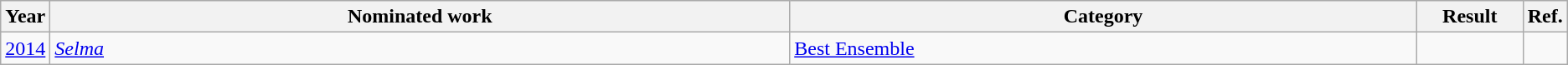<table class=wikitable>
<tr>
<th scope="col" style="width:1em;">Year</th>
<th scope="col" style="width:39em;">Nominated work</th>
<th scope="col" style="width:33em;">Category</th>
<th scope="col" style="width:5em;">Result</th>
<th scope="col" style="width:1em;">Ref.</th>
</tr>
<tr>
<td><a href='#'>2014</a></td>
<td><em><a href='#'>Selma</a></em></td>
<td><a href='#'>Best Ensemble</a></td>
<td></td>
<td></td>
</tr>
</table>
